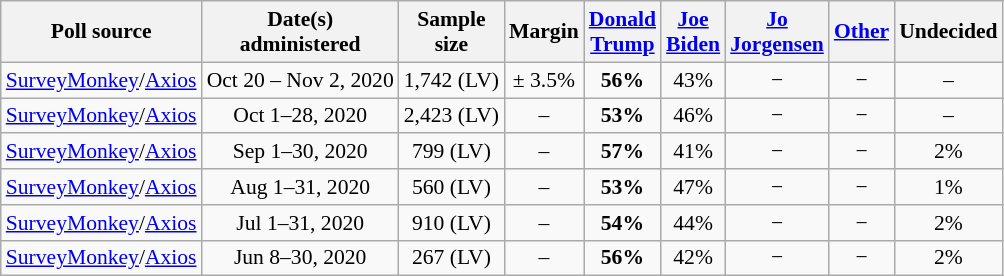<table class="wikitable sortable" style="text-align:center;font-size:90%;line-height:17px">
<tr>
<th>Poll source</th>
<th>Date(s)<br>administered</th>
<th>Sample<br>size</th>
<th>Margin<br></th>
<th class="unsortable"><a href='#'>Donald<br>Trump</a><br></th>
<th class="unsortable"><a href='#'>Joe<br>Biden</a><br></th>
<th class="unsortable"><a href='#'>Jo<br>Jorgensen</a><br></th>
<th class="unsortable"><a href='#'>Other</a></th>
<th class="unsortable">Undecided</th>
</tr>
<tr>
<td style="text-align:left;"><a href='#'>SurveyMonkey</a>/<a href='#'>Axios</a></td>
<td>Oct 20 – Nov 2, 2020</td>
<td>1,742 (LV)</td>
<td>± 3.5%</td>
<td><strong>56%</strong></td>
<td>43%</td>
<td>−</td>
<td>−</td>
<td>–</td>
</tr>
<tr>
<td style="text-align:left;"><a href='#'>SurveyMonkey</a>/<a href='#'>Axios</a></td>
<td>Oct 1–28, 2020</td>
<td>2,423 (LV)</td>
<td>–</td>
<td><strong>53%</strong></td>
<td>46%</td>
<td>−</td>
<td>−</td>
<td>–</td>
</tr>
<tr>
<td style="text-align:left;"><a href='#'>SurveyMonkey</a>/<a href='#'>Axios</a></td>
<td>Sep 1–30, 2020</td>
<td>799 (LV)</td>
<td>–</td>
<td><strong>57%</strong></td>
<td>41%</td>
<td>−</td>
<td>−</td>
<td>2%</td>
</tr>
<tr>
<td style="text-align:left;"><a href='#'>SurveyMonkey</a>/<a href='#'>Axios</a></td>
<td>Aug 1–31, 2020</td>
<td>560 (LV)</td>
<td>–</td>
<td><strong>53%</strong></td>
<td>47%</td>
<td>−</td>
<td>−</td>
<td>1%</td>
</tr>
<tr>
<td style="text-align:left;"><a href='#'>SurveyMonkey</a>/<a href='#'>Axios</a></td>
<td>Jul 1–31, 2020</td>
<td>910 (LV)</td>
<td>–</td>
<td><strong>54%</strong></td>
<td>44%</td>
<td>−</td>
<td>−</td>
<td>2%</td>
</tr>
<tr>
<td style="text-align:left;"><a href='#'>SurveyMonkey</a>/<a href='#'>Axios</a></td>
<td>Jun 8–30, 2020</td>
<td>267 (LV)</td>
<td>–</td>
<td><strong>56%</strong></td>
<td>42%</td>
<td>−</td>
<td>−</td>
<td>2%</td>
</tr>
</table>
